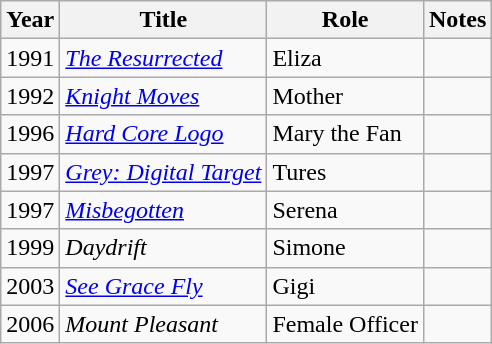<table class="wikitable sortable">
<tr>
<th>Year</th>
<th>Title</th>
<th>Role</th>
<th>Notes</th>
</tr>
<tr>
<td>1991</td>
<td data-sort-value="Resurrected, The"><em><a href='#'>The Resurrected</a></em></td>
<td>Eliza</td>
<td></td>
</tr>
<tr>
<td>1992</td>
<td><a href='#'><em>Knight Moves</em></a></td>
<td>Mother</td>
<td></td>
</tr>
<tr>
<td>1996</td>
<td><em><a href='#'>Hard Core Logo</a></em></td>
<td>Mary the Fan</td>
<td></td>
</tr>
<tr>
<td>1997</td>
<td><em><a href='#'>Grey: Digital Target</a></em></td>
<td>Tures</td>
<td></td>
</tr>
<tr>
<td>1997</td>
<td><em><a href='#'>Misbegotten</a></em></td>
<td>Serena</td>
<td></td>
</tr>
<tr>
<td>1999</td>
<td><em>Daydrift</em></td>
<td>Simone</td>
<td></td>
</tr>
<tr>
<td>2003</td>
<td><em><a href='#'>See Grace Fly</a></em></td>
<td>Gigi</td>
<td></td>
</tr>
<tr>
<td>2006</td>
<td><em>Mount Pleasant</em></td>
<td>Female Officer</td>
<td></td>
</tr>
</table>
